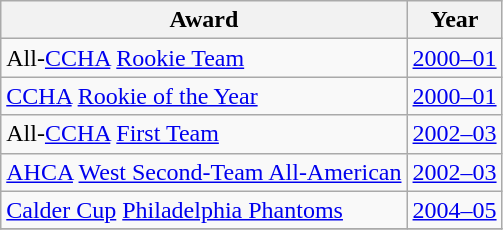<table class="wikitable">
<tr>
<th>Award</th>
<th>Year</th>
</tr>
<tr>
<td>All-<a href='#'>CCHA</a> <a href='#'>Rookie Team</a></td>
<td><a href='#'>2000–01</a></td>
</tr>
<tr>
<td><a href='#'>CCHA</a> <a href='#'>Rookie of the Year</a></td>
<td><a href='#'>2000–01</a></td>
</tr>
<tr>
<td>All-<a href='#'>CCHA</a> <a href='#'>First Team</a></td>
<td><a href='#'>2002–03</a></td>
</tr>
<tr>
<td><a href='#'>AHCA</a> <a href='#'>West Second-Team All-American</a></td>
<td><a href='#'>2002–03</a></td>
</tr>
<tr>
<td><a href='#'>Calder Cup</a> <a href='#'>Philadelphia Phantoms</a></td>
<td><a href='#'>2004–05</a></td>
</tr>
<tr>
</tr>
</table>
